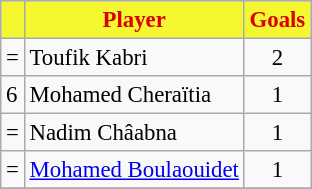<table border="0" class="wikitable" style="text-align:center;font-size:95%">
<tr>
<th scope=col style="color:#DA0101; background:#F5F731;"></th>
<th scope=col style="color:#DA0101; background:#F5F731;">Player</th>
<th scope=col style="color:#DA0101; background:#F5F731;">Goals</th>
</tr>
<tr>
<td align=left>=</td>
<td align=left> Toufik Kabri</td>
<td align=center>2</td>
</tr>
<tr>
<td align=left>6</td>
<td align=left> Mohamed Cheraïtia</td>
<td align=center>1</td>
</tr>
<tr>
<td align=left>=</td>
<td align=left> Nadim Châabna</td>
<td align=center>1</td>
</tr>
<tr>
<td align=left>=</td>
<td align=left> <a href='#'>Mohamed Boulaouidet</a></td>
<td align=center>1</td>
</tr>
<tr>
</tr>
</table>
